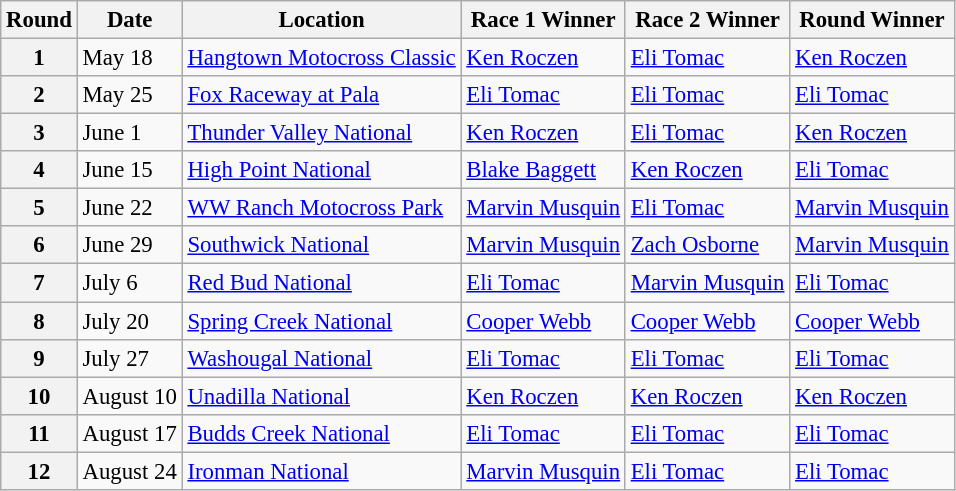<table class="wikitable" style="font-size: 95%;">
<tr>
<th align=center>Round</th>
<th align=center>Date</th>
<th align=center>Location</th>
<th align=center>Race 1 Winner</th>
<th align=center>Race 2 Winner</th>
<th align=center>Round Winner</th>
</tr>
<tr>
<th>1</th>
<td>May 18</td>
<td> <a href='#'>Hangtown Motocross Classic</a></td>
<td> <a href='#'>Ken Roczen</a></td>
<td> <a href='#'>Eli Tomac</a></td>
<td> <a href='#'>Ken Roczen</a></td>
</tr>
<tr>
<th>2</th>
<td>May 25</td>
<td> <a href='#'>Fox Raceway at Pala</a></td>
<td> <a href='#'>Eli Tomac</a></td>
<td> <a href='#'>Eli Tomac</a></td>
<td> <a href='#'>Eli Tomac</a></td>
</tr>
<tr>
<th>3</th>
<td>June 1</td>
<td> <a href='#'>Thunder Valley National</a></td>
<td> <a href='#'>Ken Roczen</a></td>
<td> <a href='#'>Eli Tomac</a></td>
<td> <a href='#'>Ken Roczen</a></td>
</tr>
<tr>
<th>4</th>
<td>June 15</td>
<td> <a href='#'>High Point National</a></td>
<td> <a href='#'>Blake Baggett</a></td>
<td> <a href='#'>Ken Roczen</a></td>
<td> <a href='#'>Eli Tomac</a></td>
</tr>
<tr>
<th>5</th>
<td>June 22</td>
<td> <a href='#'>WW Ranch Motocross Park</a></td>
<td> <a href='#'>Marvin Musquin</a></td>
<td> <a href='#'>Eli Tomac</a></td>
<td> <a href='#'>Marvin Musquin</a></td>
</tr>
<tr>
<th>6</th>
<td>June 29</td>
<td> <a href='#'>Southwick National</a></td>
<td> <a href='#'>Marvin Musquin</a></td>
<td> <a href='#'>Zach Osborne</a></td>
<td> <a href='#'>Marvin Musquin</a></td>
</tr>
<tr>
<th>7</th>
<td>July 6</td>
<td> <a href='#'>Red Bud National</a></td>
<td> <a href='#'>Eli Tomac</a></td>
<td> <a href='#'>Marvin Musquin</a></td>
<td> <a href='#'>Eli Tomac</a></td>
</tr>
<tr>
<th>8</th>
<td>July 20</td>
<td> <a href='#'>Spring Creek National</a></td>
<td> <a href='#'>Cooper Webb</a></td>
<td> <a href='#'>Cooper Webb</a></td>
<td> <a href='#'>Cooper Webb</a></td>
</tr>
<tr>
<th>9</th>
<td>July 27</td>
<td> <a href='#'>Washougal National</a></td>
<td> <a href='#'>Eli Tomac</a></td>
<td> <a href='#'>Eli Tomac</a></td>
<td> <a href='#'>Eli Tomac</a></td>
</tr>
<tr>
<th>10</th>
<td>August 10</td>
<td> <a href='#'>Unadilla National</a></td>
<td> <a href='#'>Ken Roczen</a></td>
<td> <a href='#'>Ken Roczen</a></td>
<td> <a href='#'>Ken Roczen</a></td>
</tr>
<tr>
<th>11</th>
<td>August 17</td>
<td> <a href='#'>Budds Creek National</a></td>
<td> <a href='#'>Eli Tomac</a></td>
<td> <a href='#'>Eli Tomac</a></td>
<td> <a href='#'>Eli Tomac</a></td>
</tr>
<tr>
<th>12</th>
<td>August 24</td>
<td> <a href='#'>Ironman National</a></td>
<td> <a href='#'>Marvin Musquin</a></td>
<td> <a href='#'>Eli Tomac</a></td>
<td> <a href='#'>Eli Tomac</a></td>
</tr>
</table>
